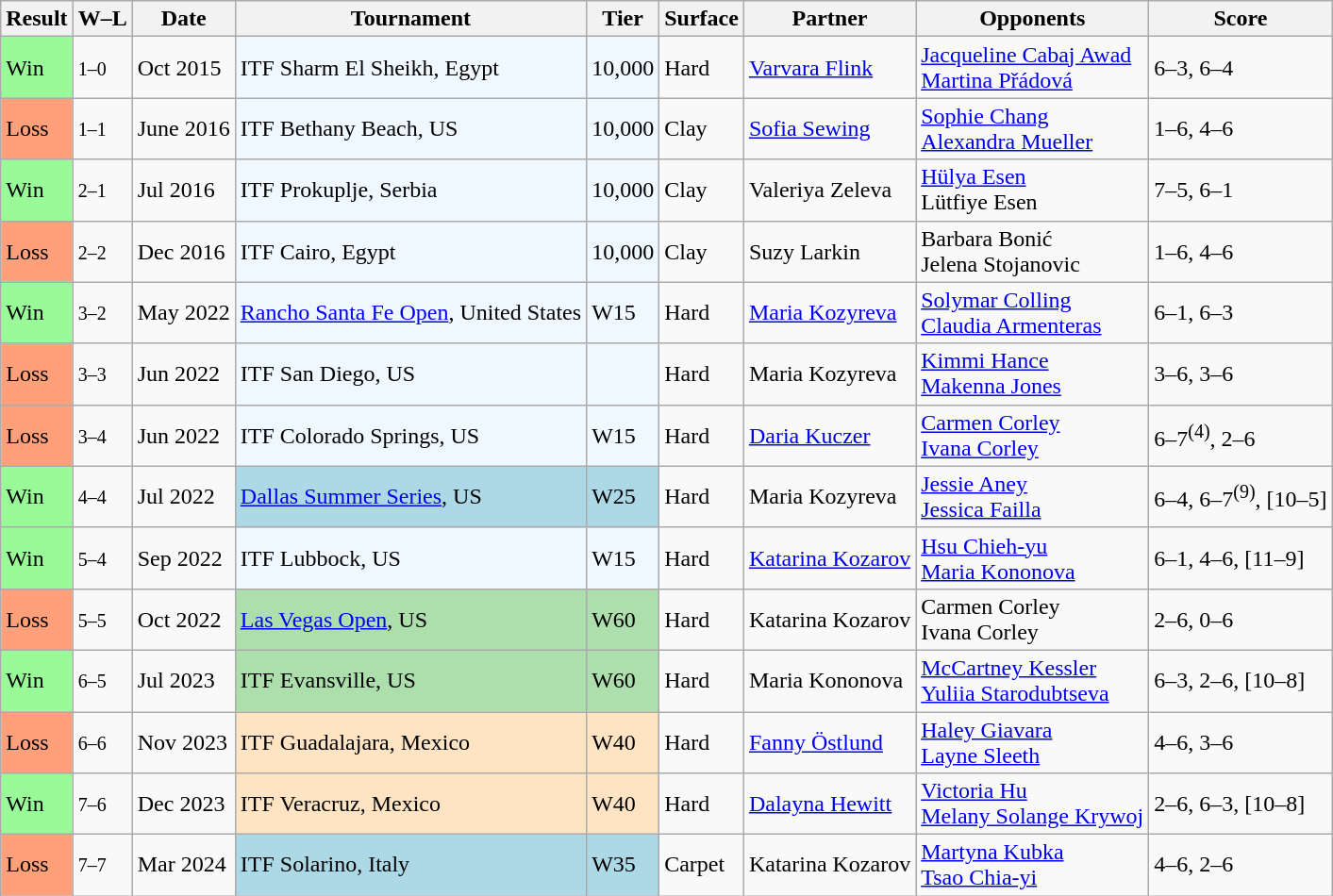<table class="sortable wikitable">
<tr>
<th>Result</th>
<th class="unsortable">W–L</th>
<th>Date</th>
<th>Tournament</th>
<th>Tier</th>
<th>Surface</th>
<th>Partner</th>
<th>Opponents</th>
<th class="unsortable">Score</th>
</tr>
<tr>
<td style="background:#98fb98;">Win</td>
<td><small>1–0</small></td>
<td>Oct 2015</td>
<td style="background:#f0f8ff;">ITF Sharm El Sheikh, Egypt</td>
<td style="background:#f0f8ff;">10,000</td>
<td>Hard</td>
<td> <a href='#'>Varvara Flink</a></td>
<td> <a href='#'>Jacqueline Cabaj Awad</a> <br>  <a href='#'>Martina Přádová</a></td>
<td>6–3, 6–4</td>
</tr>
<tr>
<td bgcolor="ffa07a">Loss</td>
<td><small>1–1</small></td>
<td>June 2016</td>
<td style="background:#f0f8ff;">ITF Bethany Beach, US</td>
<td style="background:#f0f8ff;">10,000</td>
<td>Clay</td>
<td> <a href='#'>Sofia Sewing</a></td>
<td> <a href='#'>Sophie Chang</a> <br>  <a href='#'>Alexandra Mueller</a></td>
<td>1–6, 4–6</td>
</tr>
<tr>
<td style="background:#98fb98;">Win</td>
<td><small>2–1</small></td>
<td>Jul 2016</td>
<td style="background:#f0f8ff;">ITF Prokuplje, Serbia</td>
<td style="background:#f0f8ff;">10,000</td>
<td>Clay</td>
<td> Valeriya Zeleva</td>
<td> <a href='#'>Hülya Esen</a> <br>  Lütfiye Esen</td>
<td>7–5, 6–1</td>
</tr>
<tr>
<td bgcolor="ffa07a">Loss</td>
<td><small>2–2</small></td>
<td>Dec 2016</td>
<td style="background:#f0f8ff;">ITF Cairo, Egypt</td>
<td style="background:#f0f8ff;">10,000</td>
<td>Clay</td>
<td> Suzy Larkin</td>
<td> Barbara Bonić <br>  Jelena Stojanovic</td>
<td>1–6, 4–6</td>
</tr>
<tr>
<td style="background:#98fb98;">Win</td>
<td><small>3–2</small></td>
<td>May 2022</td>
<td style="background:#f0f8ff;"><a href='#'>Rancho Santa Fe Open</a>, United States</td>
<td style="background:#f0f8ff;">W15</td>
<td>Hard</td>
<td> <a href='#'>Maria Kozyreva</a></td>
<td> <a href='#'>Solymar Colling</a> <br>  <a href='#'>Claudia Armenteras</a></td>
<td>6–1, 6–3</td>
</tr>
<tr>
<td bgcolor="ffa07a">Loss</td>
<td><small>3–3</small></td>
<td>Jun 2022</td>
<td style="background:#f0f8ff;">ITF San Diego, US</td>
<td style="background:#f0f8ff;"></td>
<td>Hard</td>
<td> Maria Kozyreva</td>
<td> <a href='#'>Kimmi Hance</a> <br>  <a href='#'>Makenna Jones</a></td>
<td>3–6, 3–6</td>
</tr>
<tr>
<td bgcolor="ffa07a">Loss</td>
<td><small>3–4</small></td>
<td>Jun 2022</td>
<td style="background:#f0f8ff;">ITF Colorado Springs, US</td>
<td style="background:#f0f8ff;">W15</td>
<td>Hard</td>
<td> <a href='#'>Daria Kuczer</a></td>
<td> <a href='#'>Carmen Corley</a> <br>  <a href='#'>Ivana Corley</a></td>
<td>6–7<sup>(4)</sup>, 2–6</td>
</tr>
<tr>
<td style="background:#98fb98;">Win</td>
<td><small>4–4</small></td>
<td>Jul 2022</td>
<td style="background:lightblue;"><a href='#'>Dallas Summer Series</a>, US</td>
<td style="background:lightblue;">W25</td>
<td>Hard</td>
<td> Maria Kozyreva</td>
<td> <a href='#'>Jessie Aney</a> <br>  <a href='#'>Jessica Failla</a></td>
<td>6–4, 6–7<sup>(9)</sup>, [10–5]</td>
</tr>
<tr>
<td style="background:#98fb98;">Win</td>
<td><small>5–4</small></td>
<td>Sep 2022</td>
<td style="background:#f0f8ff;">ITF Lubbock, US</td>
<td style="background:#f0f8ff;">W15</td>
<td>Hard</td>
<td> <a href='#'>Katarina Kozarov</a></td>
<td> <a href='#'>Hsu Chieh-yu</a> <br>  <a href='#'>Maria Kononova</a></td>
<td>6–1, 4–6, [11–9]</td>
</tr>
<tr>
<td bgcolor="ffa07a">Loss</td>
<td><small>5–5</small></td>
<td>Oct 2022</td>
<td style="background:#addfad;"><a href='#'>Las Vegas Open</a>, US</td>
<td style="background:#addfad;">W60</td>
<td>Hard</td>
<td> Katarina Kozarov</td>
<td> Carmen Corley <br>  Ivana Corley</td>
<td>2–6, 0–6</td>
</tr>
<tr>
<td style="background:#98fb98;">Win</td>
<td><small>6–5</small></td>
<td>Jul 2023</td>
<td style="background:#addfad;">ITF Evansville, US</td>
<td style="background:#addfad;">W60</td>
<td>Hard</td>
<td> Maria Kononova</td>
<td> <a href='#'>McCartney Kessler</a> <br>  <a href='#'>Yuliia Starodubtseva</a></td>
<td>6–3, 2–6, [10–8]</td>
</tr>
<tr>
<td bgcolor="ffa07a">Loss</td>
<td><small>6–6</small></td>
<td>Nov 2023</td>
<td style="background:#ffe4c4;">ITF Guadalajara, Mexico</td>
<td style="background:#ffe4c4;">W40</td>
<td>Hard</td>
<td> <a href='#'>Fanny Östlund</a></td>
<td> <a href='#'>Haley Giavara</a> <br>  <a href='#'>Layne Sleeth</a></td>
<td>4–6, 3–6</td>
</tr>
<tr>
<td style="background:#98fb98;">Win</td>
<td><small>7–6</small></td>
<td>Dec 2023</td>
<td style="background:#ffe4c4;">ITF Veracruz, Mexico</td>
<td style="background:#ffe4c4;">W40</td>
<td>Hard</td>
<td> <a href='#'>Dalayna Hewitt</a></td>
<td> <a href='#'>Victoria Hu</a> <br>  <a href='#'>Melany Solange Krywoj</a></td>
<td>2–6, 6–3, [10–8]</td>
</tr>
<tr>
<td bgcolor="ffa07a">Loss</td>
<td><small>7–7</small></td>
<td>Mar 2024</td>
<td style="background:lightblue;">ITF Solarino, Italy</td>
<td style="background:lightblue;">W35</td>
<td>Carpet</td>
<td> Katarina Kozarov</td>
<td> <a href='#'>Martyna Kubka</a> <br>  <a href='#'>Tsao Chia-yi</a></td>
<td>4–6, 2–6</td>
</tr>
</table>
